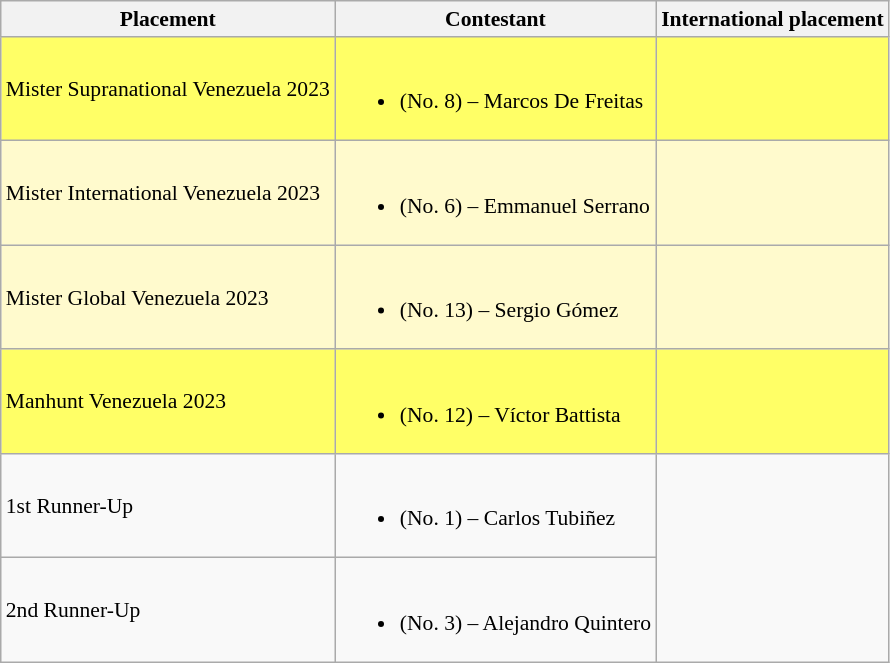<table class="wikitable sortable" style="font-size: 90%;">
<tr>
<th>Placement</th>
<th>Contestant</th>
<th>International placement</th>
</tr>
<tr style="background:#FFFF66;">
<td>Mister Supranational Venezuela 2023</td>
<td><br><ul><li> (No. 8) – Marcos De Freitas</li></ul></td>
<td></td>
</tr>
<tr style="background:#FFFACD;">
<td>Mister International Venezuela 2023</td>
<td><br><ul><li> (No. 6) – Emmanuel Serrano</li></ul></td>
<td></td>
</tr>
<tr style="background:#FFFACD;">
<td>Mister Global Venezuela 2023</td>
<td><br><ul><li> (No. 13) – Sergio Gómez</li></ul></td>
<td></td>
</tr>
<tr style="background:#FFFF66;">
<td>Manhunt Venezuela 2023</td>
<td><br><ul><li> (No. 12) – Víctor Battista</li></ul></td>
<td></td>
</tr>
<tr>
<td>1st Runner-Up</td>
<td><br><ul><li> (No. 1) – Carlos Tubiñez</li></ul></td>
</tr>
<tr>
<td>2nd Runner-Up</td>
<td><br><ul><li> (No. 3) – Alejandro Quintero</li></ul></td>
</tr>
</table>
